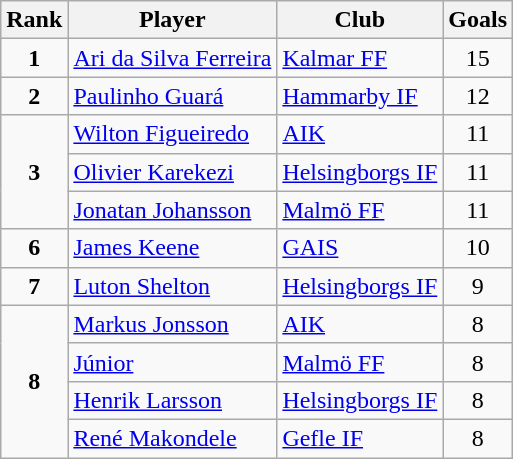<table class="wikitable" style="text-align:center">
<tr>
<th>Rank</th>
<th>Player</th>
<th>Club</th>
<th>Goals</th>
</tr>
<tr>
<td rowspan="1"><strong>1</strong></td>
<td align="left"> <a href='#'>Ari da Silva Ferreira</a></td>
<td align="left"><a href='#'>Kalmar FF</a></td>
<td>15</td>
</tr>
<tr>
<td rowspan="1"><strong>2</strong></td>
<td align="left"> <a href='#'>Paulinho Guará</a></td>
<td align="left"><a href='#'>Hammarby IF</a></td>
<td>12</td>
</tr>
<tr>
<td rowspan="3"><strong>3</strong></td>
<td align="left"> <a href='#'>Wilton Figueiredo</a></td>
<td align="left"><a href='#'>AIK</a></td>
<td>11</td>
</tr>
<tr>
<td align="left"> <a href='#'>Olivier Karekezi</a></td>
<td align="left"><a href='#'>Helsingborgs IF</a></td>
<td>11</td>
</tr>
<tr>
<td align="left"> <a href='#'>Jonatan Johansson</a></td>
<td align="left"><a href='#'>Malmö FF</a></td>
<td>11</td>
</tr>
<tr>
<td rowspan="1"><strong>6</strong></td>
<td align="left"> <a href='#'>James Keene</a></td>
<td align="left"><a href='#'>GAIS</a></td>
<td>10</td>
</tr>
<tr>
<td rowspan="1"><strong>7</strong></td>
<td align="left"> <a href='#'>Luton Shelton</a></td>
<td align="left"><a href='#'>Helsingborgs IF</a></td>
<td>9</td>
</tr>
<tr>
<td rowspan="4"><strong>8</strong></td>
<td align="left"> <a href='#'>Markus Jonsson</a></td>
<td align="left"><a href='#'>AIK</a></td>
<td>8</td>
</tr>
<tr>
<td align="left"> <a href='#'>Júnior</a></td>
<td align="left"><a href='#'>Malmö FF</a></td>
<td>8</td>
</tr>
<tr>
<td align="left"> <a href='#'>Henrik Larsson</a></td>
<td align="left"><a href='#'>Helsingborgs IF</a></td>
<td>8</td>
</tr>
<tr>
<td align="left"> <a href='#'>René Makondele</a></td>
<td align="left"><a href='#'>Gefle IF</a></td>
<td>8</td>
</tr>
</table>
